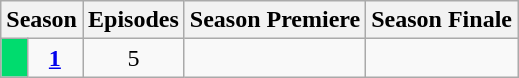<table class="wikitable">
<tr>
<th colspan="2">Season</th>
<th>Episodes</th>
<th>Season Premiere</th>
<th>Season Finale</th>
</tr>
<tr>
<td style="background:#00dc6e; height:5px;"></td>
<td style="text-align:center;"><strong><a href='#'>1</a></strong></td>
<td style="text-align:center;">5</td>
<td style="text-align:center;"></td>
<td style="text-align:center;"></td>
</tr>
</table>
